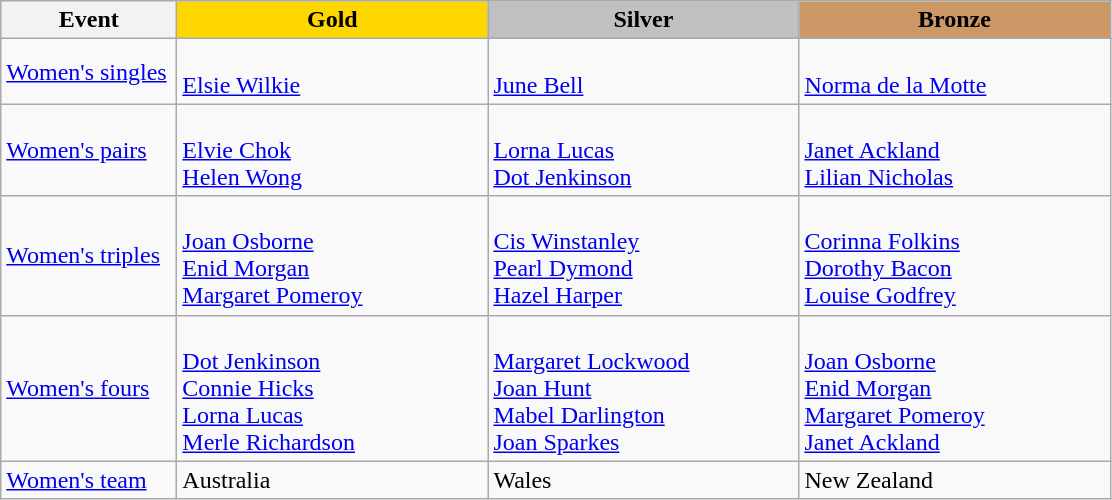<table class="wikitable" style="font-size: 100%">
<tr>
<th width=110>Event</th>
<th width=200 style="background-color: gold;">Gold</th>
<th width=200 style="background-color: silver;">Silver</th>
<th width=200 style="background-color: #cc9966;">Bronze</th>
</tr>
<tr>
<td><a href='#'>Women's singles</a></td>
<td><br>  <a href='#'>Elsie Wilkie</a></td>
<td><br><a href='#'>June Bell</a></td>
<td><br><a href='#'>Norma de la Motte</a></td>
</tr>
<tr>
<td><a href='#'>Women's pairs</a></td>
<td> <br><a href='#'>Elvie Chok</a> <br> <a href='#'>Helen Wong</a></td>
<td> <br>      <a href='#'>Lorna Lucas</a> <br> <a href='#'>Dot Jenkinson</a></td>
<td> <br><a href='#'>Janet Ackland</a> <br> <a href='#'>Lilian Nicholas</a></td>
</tr>
<tr>
<td><a href='#'>Women's triples</a></td>
<td><br>     <a href='#'>Joan Osborne</a><br><a href='#'>Enid Morgan</a> <br><a href='#'>Margaret Pomeroy</a></td>
<td><br><a href='#'>Cis Winstanley</a><br> <a href='#'>Pearl Dymond</a> <br> <a href='#'>Hazel Harper</a></td>
<td><br> <a href='#'>Corinna Folkins</a><br><a href='#'>Dorothy Bacon</a><br> <a href='#'>Louise Godfrey</a></td>
</tr>
<tr>
<td><a href='#'>Women's fours</a></td>
<td><br>    <a href='#'>Dot Jenkinson</a><br><a href='#'>Connie Hicks</a><br><a href='#'>Lorna Lucas</a> <br> <a href='#'>Merle Richardson</a></td>
<td><br><a href='#'>Margaret Lockwood</a><br> <a href='#'>Joan Hunt</a><br> <a href='#'>Mabel Darlington</a> <br> <a href='#'>Joan Sparkes</a></td>
<td><br>     <a href='#'>Joan Osborne</a><br> <a href='#'>Enid Morgan</a><br> <a href='#'>Margaret Pomeroy</a> <br> <a href='#'>Janet Ackland</a></td>
</tr>
<tr>
<td><a href='#'>Women's team</a></td>
<td> Australia</td>
<td> Wales</td>
<td> New Zealand</td>
</tr>
</table>
